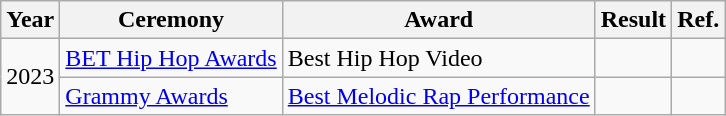<table class="wikitable plainrowheaders">
<tr>
<th scope="col">Year</th>
<th scope="col">Ceremony</th>
<th scope="col">Award</th>
<th scope="col">Result</th>
<th scope="col">Ref.</th>
</tr>
<tr>
<td rowspan="2">2023</td>
<td><a href='#'>BET Hip Hop Awards</a></td>
<td>Best Hip Hop Video</td>
<td></td>
<td></td>
</tr>
<tr>
<td><a href='#'>Grammy Awards</a></td>
<td><a href='#'>Best Melodic Rap Performance</a></td>
<td></td>
<td></td>
</tr>
</table>
